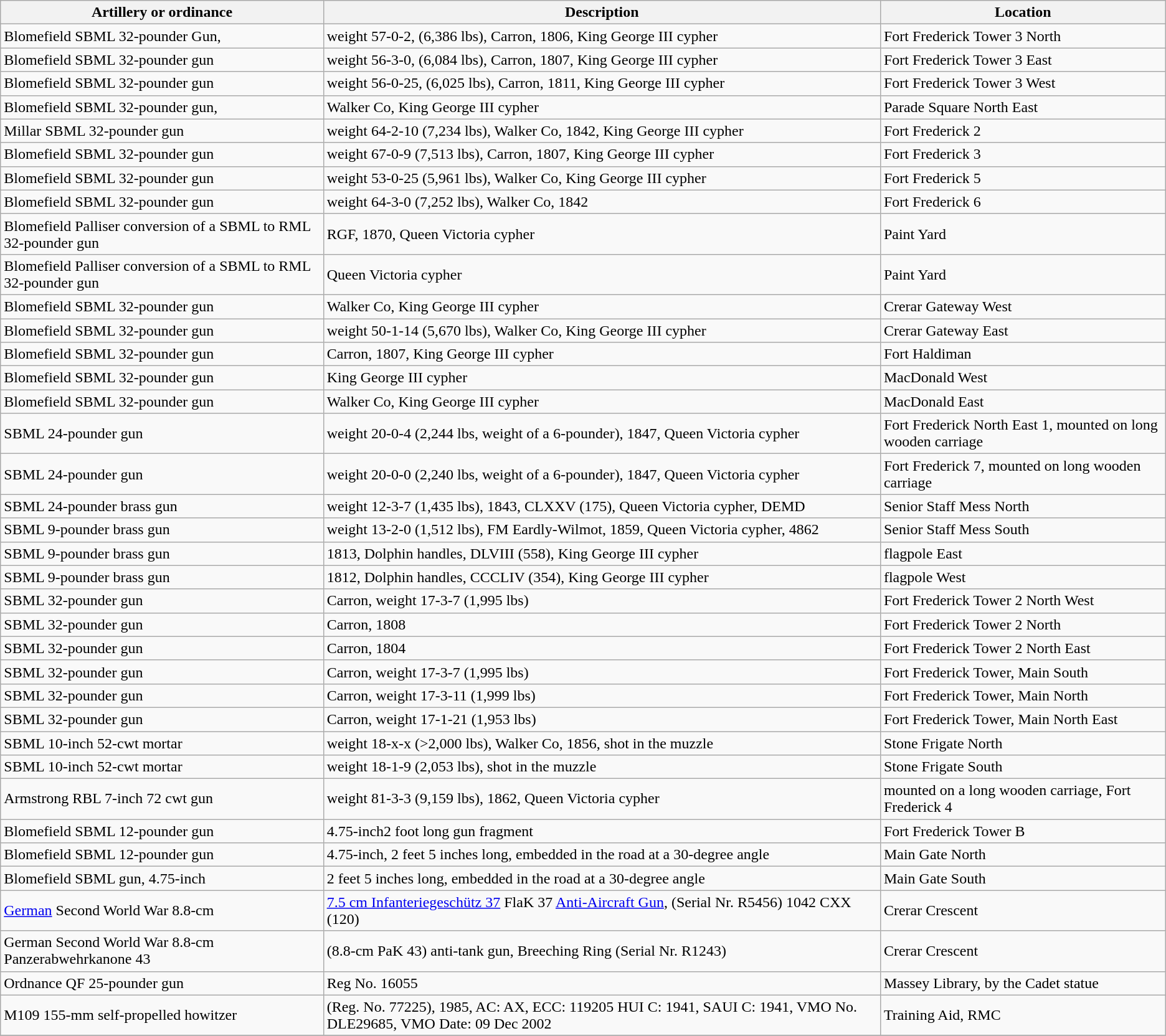<table class="wikitable">
<tr>
<th>Artillery or ordinance</th>
<th>Description</th>
<th>Location</th>
</tr>
<tr>
<td>Blomefield SBML 32-pounder Gun,</td>
<td>weight 57-0-2, (6,386 lbs), Carron, 1806, King George III cypher</td>
<td>Fort Frederick Tower 3 North</td>
</tr>
<tr>
<td>Blomefield SBML 32-pounder gun</td>
<td>weight 56-3-0, (6,084 lbs), Carron, 1807, King George III cypher</td>
<td>Fort Frederick Tower 3 East</td>
</tr>
<tr>
<td>Blomefield SBML 32-pounder gun</td>
<td>weight 56-0-25, (6,025 lbs), Carron, 1811, King George III cypher</td>
<td>Fort Frederick Tower 3 West</td>
</tr>
<tr>
<td>Blomefield SBML 32-pounder gun,</td>
<td>Walker Co, King George III cypher</td>
<td>Parade Square North East</td>
</tr>
<tr>
<td>Millar SBML 32-pounder gun</td>
<td>weight 64-2-10 (7,234 lbs), Walker Co, 1842, King George III cypher</td>
<td>Fort Frederick 2</td>
</tr>
<tr>
<td>Blomefield SBML 32-pounder gun</td>
<td>weight 67-0-9 (7,513 lbs), Carron, 1807, King George III cypher</td>
<td>Fort Frederick 3</td>
</tr>
<tr>
<td>Blomefield SBML 32-pounder gun</td>
<td>weight 53-0-25 (5,961 lbs), Walker Co, King George III cypher</td>
<td>Fort Frederick 5</td>
</tr>
<tr>
<td>Blomefield SBML 32-pounder gun</td>
<td>weight 64-3-0 (7,252 lbs), Walker Co, 1842</td>
<td>Fort Frederick 6</td>
</tr>
<tr>
<td>Blomefield Palliser conversion of a SBML to RML 32-pounder gun</td>
<td>RGF, 1870, Queen Victoria cypher</td>
<td>Paint Yard</td>
</tr>
<tr>
<td>Blomefield Palliser conversion of a SBML to RML 32-pounder gun</td>
<td>Queen Victoria cypher</td>
<td>Paint Yard</td>
</tr>
<tr>
<td>Blomefield SBML 32-pounder gun</td>
<td>Walker Co, King George III cypher</td>
<td>Crerar Gateway West</td>
</tr>
<tr>
<td>Blomefield SBML 32-pounder gun</td>
<td>weight 50-1-14 (5,670 lbs), Walker Co, King George III cypher</td>
<td>Crerar Gateway East</td>
</tr>
<tr>
<td>Blomefield SBML 32-pounder gun</td>
<td>Carron, 1807, King George III cypher</td>
<td>Fort Haldiman</td>
</tr>
<tr>
<td>Blomefield SBML 32-pounder gun</td>
<td>King George III cypher</td>
<td>MacDonald West</td>
</tr>
<tr>
<td>Blomefield SBML 32-pounder gun</td>
<td>Walker Co, King George III cypher</td>
<td>MacDonald East</td>
</tr>
<tr>
<td>SBML 24-pounder gun</td>
<td>weight 20-0-4 (2,244 lbs, weight of a 6-pounder), 1847, Queen Victoria cypher</td>
<td>Fort Frederick North East 1, mounted on long wooden carriage</td>
</tr>
<tr>
<td>SBML 24-pounder gun</td>
<td>weight 20-0-0 (2,240 lbs, weight of a 6-pounder), 1847, Queen Victoria cypher</td>
<td>Fort Frederick 7, mounted on long wooden carriage</td>
</tr>
<tr>
<td>SBML 24-pounder brass gun</td>
<td>weight 12-3-7 (1,435 lbs), 1843, CLXXV (175), Queen Victoria cypher, DEMD</td>
<td>Senior Staff Mess North</td>
</tr>
<tr>
<td>SBML 9-pounder brass gun</td>
<td>weight 13-2-0 (1,512 lbs), FM Eardly-Wilmot, 1859, Queen Victoria cypher, 4862</td>
<td>Senior Staff Mess South</td>
</tr>
<tr>
<td>SBML 9-pounder brass gun</td>
<td>1813, Dolphin handles, DLVIII (558), King George III cypher</td>
<td>flagpole East</td>
</tr>
<tr>
<td>SBML 9-pounder brass gun</td>
<td>1812, Dolphin handles, CCCLIV (354), King George III cypher</td>
<td>flagpole West</td>
</tr>
<tr>
<td>SBML 32-pounder gun</td>
<td>Carron, weight 17-3-7 (1,995 lbs)</td>
<td>Fort Frederick Tower 2 North West</td>
</tr>
<tr>
<td>SBML 32-pounder gun</td>
<td>Carron, 1808</td>
<td>Fort Frederick Tower 2 North</td>
</tr>
<tr>
<td>SBML 32-pounder gun</td>
<td>Carron, 1804</td>
<td>Fort Frederick Tower 2 North East</td>
</tr>
<tr>
<td>SBML 32-pounder gun</td>
<td>Carron, weight 17-3-7 (1,995 lbs)</td>
<td>Fort Frederick Tower, Main South</td>
</tr>
<tr>
<td>SBML 32-pounder gun</td>
<td>Carron, weight 17-3-11 (1,999 lbs)</td>
<td>Fort Frederick Tower, Main North</td>
</tr>
<tr>
<td>SBML 32-pounder gun</td>
<td>Carron, weight 17-1-21 (1,953 lbs)</td>
<td>Fort Frederick Tower, Main North East</td>
</tr>
<tr>
<td>SBML 10-inch 52-cwt mortar</td>
<td>weight 18-x-x (>2,000 lbs), Walker Co, 1856, shot in the muzzle</td>
<td>Stone Frigate North</td>
</tr>
<tr>
<td>SBML 10-inch 52-cwt mortar</td>
<td>weight 18-1-9 (2,053 lbs), shot in the muzzle</td>
<td>Stone Frigate South</td>
</tr>
<tr>
<td>Armstrong RBL 7-inch 72 cwt gun</td>
<td>weight 81-3-3 (9,159 lbs), 1862, Queen Victoria cypher</td>
<td>mounted on a long wooden carriage, Fort Frederick 4</td>
</tr>
<tr>
<td>Blomefield SBML 12-pounder gun</td>
<td>4.75-inch2 foot long gun fragment</td>
<td>Fort Frederick Tower B</td>
</tr>
<tr>
<td>Blomefield SBML 12-pounder gun</td>
<td>4.75-inch, 2 feet 5 inches long, embedded in the road at a 30-degree angle</td>
<td>Main Gate North</td>
</tr>
<tr>
<td>Blomefield SBML gun, 4.75-inch</td>
<td>2 feet 5 inches long, embedded in the road at a 30-degree angle</td>
<td>Main Gate South</td>
</tr>
<tr>
<td><a href='#'>German</a> Second World War 8.8-cm</td>
<td><a href='#'>7.5 cm Infanteriegeschütz 37</a> FlaK 37 <a href='#'>Anti-Aircraft Gun</a>, (Serial Nr. R5456) 1042 CXX (120)</td>
<td>Crerar Crescent</td>
</tr>
<tr>
<td>German Second World War 8.8-cm Panzerabwehrkanone 43</td>
<td>(8.8-cm PaK 43) anti-tank gun, Breeching Ring (Serial Nr. R1243)</td>
<td>Crerar Crescent</td>
</tr>
<tr>
<td>Ordnance QF 25-pounder gun</td>
<td>Reg No. 16055</td>
<td>Massey Library, by the Cadet statue</td>
</tr>
<tr>
<td>M109 155-mm self-propelled howitzer</td>
<td>(Reg. No. 77225), 1985, AC: AX, ECC: 119205 HUI C: 1941, SAUI C: 1941, VMO No. DLE29685, VMO Date: 09 Dec 2002</td>
<td>Training Aid, RMC</td>
</tr>
<tr>
</tr>
</table>
